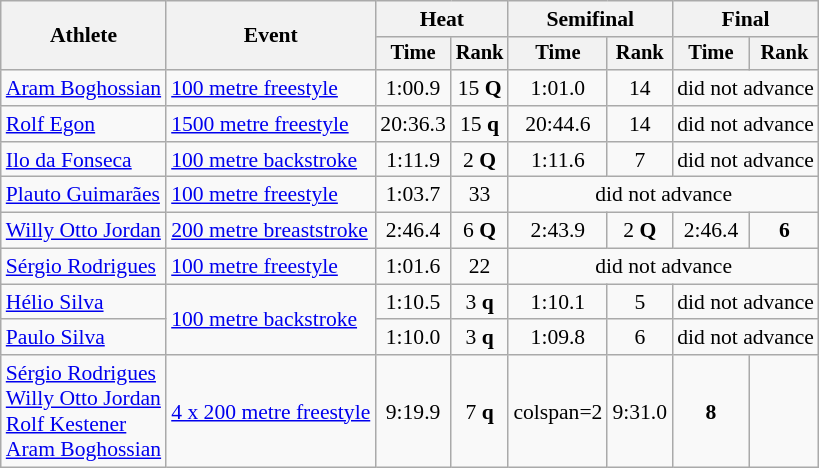<table class=wikitable style="font-size:90%">
<tr>
<th rowspan="2">Athlete</th>
<th rowspan="2">Event</th>
<th colspan="2">Heat</th>
<th colspan="2">Semifinal</th>
<th colspan="2">Final</th>
</tr>
<tr style="font-size:95%">
<th>Time</th>
<th>Rank</th>
<th>Time</th>
<th>Rank</th>
<th>Time</th>
<th>Rank</th>
</tr>
<tr align=center>
<td align=left rowspan=1><a href='#'>Aram Boghossian</a></td>
<td align=left><a href='#'>100 metre freestyle</a></td>
<td>1:00.9</td>
<td>15 <strong>Q</strong></td>
<td>1:01.0</td>
<td>14</td>
<td colspan=2>did not advance</td>
</tr>
<tr align=center>
<td align=left rowspan=1><a href='#'>Rolf Egon</a></td>
<td align=left><a href='#'>1500 metre freestyle</a></td>
<td>20:36.3</td>
<td>15 <strong>q</strong></td>
<td>20:44.6</td>
<td>14</td>
<td colspan=2>did not advance</td>
</tr>
<tr align=center>
<td align=left rowspan=1><a href='#'>Ilo da Fonseca</a></td>
<td align=left><a href='#'>100 metre backstroke</a></td>
<td>1:11.9</td>
<td>2 <strong>Q</strong></td>
<td>1:11.6</td>
<td>7</td>
<td colspan=2>did not advance</td>
</tr>
<tr align=center>
<td align=left rowspan=1><a href='#'>Plauto Guimarães</a></td>
<td align=left><a href='#'>100 metre freestyle</a></td>
<td>1:03.7</td>
<td>33</td>
<td colspan=4>did not advance</td>
</tr>
<tr align=center>
<td align=left rowspan=1><a href='#'>Willy Otto Jordan</a></td>
<td align=left><a href='#'>200 metre breaststroke</a></td>
<td>2:46.4</td>
<td>6 <strong>Q</strong></td>
<td>2:43.9</td>
<td>2 <strong>Q</strong></td>
<td>2:46.4</td>
<td><strong>6</strong></td>
</tr>
<tr align=center>
<td align=left rowspan=1><a href='#'>Sérgio Rodrigues</a></td>
<td align=left><a href='#'>100 metre freestyle</a></td>
<td>1:01.6</td>
<td>22</td>
<td colspan=4>did not advance</td>
</tr>
<tr align=center>
<td align=left rowspan=1><a href='#'>Hélio Silva</a></td>
<td align=left rowspan=2><a href='#'>100 metre backstroke</a></td>
<td>1:10.5</td>
<td>3 <strong>q</strong></td>
<td>1:10.1</td>
<td>5</td>
<td colspan=2>did not advance</td>
</tr>
<tr align=center>
<td align=left rowspan=1><a href='#'>Paulo Silva</a></td>
<td>1:10.0</td>
<td>3 <strong>q</strong></td>
<td>1:09.8</td>
<td>6</td>
<td colspan=2>did not advance</td>
</tr>
<tr align=center>
<td align=left rowspan=1><a href='#'>Sérgio Rodrigues</a><br><a href='#'>Willy Otto Jordan</a><br><a href='#'>Rolf Kestener</a><br><a href='#'>Aram Boghossian</a></td>
<td align=left><a href='#'>4 x 200 metre freestyle</a></td>
<td>9:19.9</td>
<td>7 <strong>q</strong></td>
<td>colspan=2 </td>
<td>9:31.0</td>
<td><strong>8</strong></td>
</tr>
</table>
